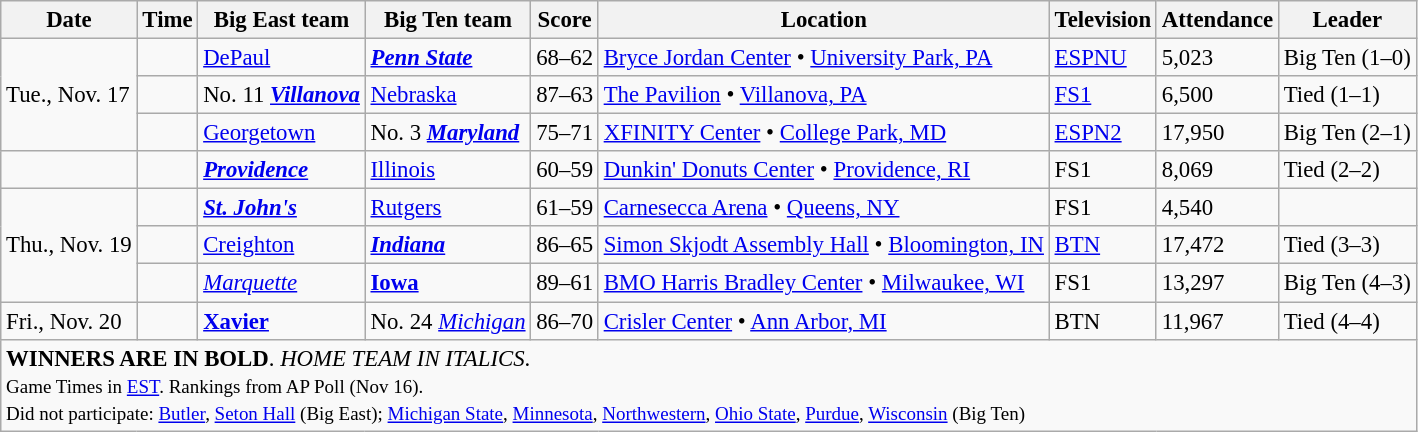<table class="wikitable" style="font-size: 95%">
<tr>
<th>Date</th>
<th>Time</th>
<th>Big East team</th>
<th>Big Ten team</th>
<th>Score</th>
<th>Location</th>
<th>Television</th>
<th>Attendance</th>
<th>Leader</th>
</tr>
<tr>
<td rowspan=3>Tue., Nov. 17</td>
<td></td>
<td><a href='#'>DePaul</a></td>
<td><em><a href='#'><strong>Penn State</strong></a></em></td>
<td>68–62</td>
<td><a href='#'>Bryce Jordan Center</a> • <a href='#'>University Park, PA</a></td>
<td><a href='#'>ESPNU</a></td>
<td>5,023</td>
<td>Big Ten (1–0)</td>
</tr>
<tr>
<td></td>
<td>No. 11 <em><a href='#'><strong>Villanova</strong></a></em></td>
<td><a href='#'>Nebraska</a></td>
<td>87–63</td>
<td><a href='#'>The Pavilion</a> • <a href='#'>Villanova, PA</a></td>
<td><a href='#'>FS1</a></td>
<td>6,500</td>
<td>Tied (1–1)</td>
</tr>
<tr>
<td></td>
<td><a href='#'>Georgetown</a></td>
<td>No. 3 <em><a href='#'><strong>Maryland</strong></a></em></td>
<td>75–71</td>
<td><a href='#'>XFINITY Center</a> • <a href='#'>College Park, MD</a></td>
<td><a href='#'>ESPN2</a></td>
<td>17,950</td>
<td>Big Ten (2–1)</td>
</tr>
<tr>
<td rowspan=1></td>
<td></td>
<td><em><a href='#'><strong>Providence</strong></a></em></td>
<td><a href='#'>Illinois</a></td>
<td>60–59</td>
<td><a href='#'>Dunkin' Donuts Center</a> • <a href='#'>Providence, RI</a></td>
<td>FS1</td>
<td>8,069</td>
<td>Tied (2–2)</td>
</tr>
<tr>
<td rowspan=3>Thu., Nov. 19</td>
<td></td>
<td><em><a href='#'><strong>St. John's</strong></a></em></td>
<td><a href='#'>Rutgers</a></td>
<td>61–59</td>
<td><a href='#'>Carnesecca Arena</a> • <a href='#'>Queens, NY</a></td>
<td>FS1</td>
<td>4,540</td>
<td></td>
</tr>
<tr>
<td></td>
<td><a href='#'>Creighton</a></td>
<td><em><a href='#'><strong>Indiana</strong></a></em></td>
<td>86–65</td>
<td><a href='#'>Simon Skjodt Assembly Hall</a> • <a href='#'>Bloomington, IN</a></td>
<td><a href='#'>BTN</a></td>
<td>17,472</td>
<td>Tied (3–3)</td>
</tr>
<tr>
<td></td>
<td><em><a href='#'>Marquette</a></em></td>
<td><a href='#'><strong>Iowa</strong></a></td>
<td>89–61</td>
<td><a href='#'>BMO Harris Bradley Center</a> • <a href='#'>Milwaukee, WI</a></td>
<td>FS1</td>
<td>13,297</td>
<td>Big Ten (4–3)</td>
</tr>
<tr>
<td rowspan=1>Fri., Nov. 20</td>
<td></td>
<td><a href='#'><strong>Xavier</strong></a></td>
<td>No. 24 <em><a href='#'>Michigan</a></em></td>
<td>86–70</td>
<td><a href='#'>Crisler Center</a> • <a href='#'>Ann Arbor, MI</a></td>
<td>BTN</td>
<td>11,967</td>
<td>Tied (4–4)</td>
</tr>
<tr>
<td colspan=9><strong>WINNERS ARE IN BOLD</strong>. <em>HOME TEAM IN ITALICS</em>.<br><small>Game Times in <a href='#'>EST</a>. Rankings from AP Poll (Nov 16).<br>Did not participate: <a href='#'>Butler</a>, <a href='#'>Seton Hall</a> (Big East); <a href='#'>Michigan State</a>, <a href='#'>Minnesota</a>, <a href='#'>Northwestern</a>, <a href='#'>Ohio State</a>, <a href='#'>Purdue</a>, <a href='#'>Wisconsin</a> (Big Ten)</small></td>
</tr>
</table>
